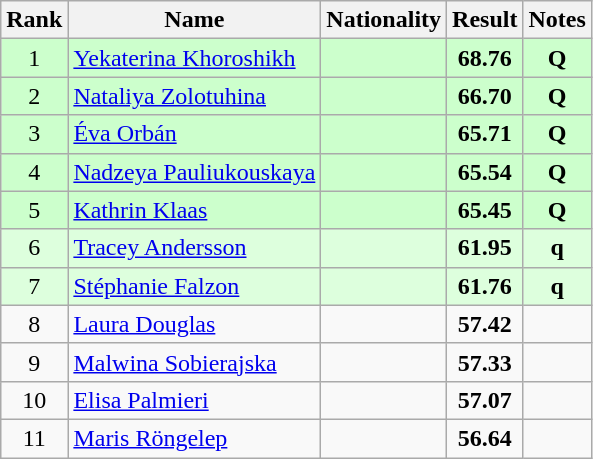<table class="wikitable sortable" style="text-align:center">
<tr>
<th>Rank</th>
<th>Name</th>
<th>Nationality</th>
<th>Result</th>
<th>Notes</th>
</tr>
<tr bgcolor=ccffcc>
<td>1</td>
<td align=left><a href='#'>Yekaterina Khoroshikh</a></td>
<td align=left></td>
<td><strong>68.76</strong></td>
<td><strong>Q</strong></td>
</tr>
<tr bgcolor=ccffcc>
<td>2</td>
<td align=left><a href='#'>Nataliya Zolotuhina</a></td>
<td align=left></td>
<td><strong>66.70</strong></td>
<td><strong>Q</strong></td>
</tr>
<tr bgcolor=ccffcc>
<td>3</td>
<td align=left><a href='#'>Éva Orbán</a></td>
<td align=left></td>
<td><strong>65.71</strong></td>
<td><strong>Q</strong></td>
</tr>
<tr bgcolor=ccffcc>
<td>4</td>
<td align=left><a href='#'>Nadzeya Pauliukouskaya</a></td>
<td align=left></td>
<td><strong>65.54</strong></td>
<td><strong>Q</strong></td>
</tr>
<tr bgcolor=ccffcc>
<td>5</td>
<td align=left><a href='#'>Kathrin Klaas</a></td>
<td align=left></td>
<td><strong>65.45</strong></td>
<td><strong>Q</strong></td>
</tr>
<tr bgcolor=ddffdd>
<td>6</td>
<td align=left><a href='#'>Tracey Andersson</a></td>
<td align=left></td>
<td><strong>61.95</strong></td>
<td><strong>q</strong></td>
</tr>
<tr bgcolor=ddffdd>
<td>7</td>
<td align=left><a href='#'>Stéphanie Falzon</a></td>
<td align=left></td>
<td><strong>61.76</strong></td>
<td><strong>q</strong></td>
</tr>
<tr>
<td>8</td>
<td align=left><a href='#'>Laura Douglas</a></td>
<td align=left></td>
<td><strong>57.42</strong></td>
<td></td>
</tr>
<tr>
<td>9</td>
<td align=left><a href='#'>Malwina Sobierajska</a></td>
<td align=left></td>
<td><strong>57.33</strong></td>
<td></td>
</tr>
<tr>
<td>10</td>
<td align=left><a href='#'>Elisa Palmieri</a></td>
<td align=left></td>
<td><strong>57.07</strong></td>
<td></td>
</tr>
<tr>
<td>11</td>
<td align=left><a href='#'>Maris Röngelep</a></td>
<td align=left></td>
<td><strong>56.64</strong></td>
<td></td>
</tr>
</table>
